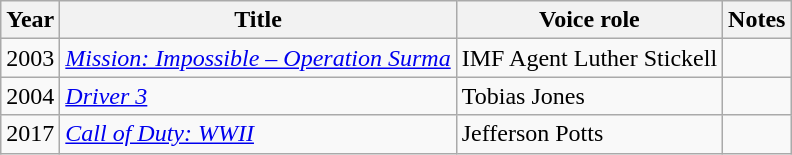<table class="wikitable sortable">
<tr>
<th>Year</th>
<th>Title</th>
<th>Voice role</th>
<th class="unsortable">Notes</th>
</tr>
<tr>
<td>2003</td>
<td><em><a href='#'>Mission: Impossible – Operation Surma</a></em></td>
<td>IMF Agent Luther Stickell</td>
<td></td>
</tr>
<tr>
<td>2004</td>
<td><em><a href='#'>Driver 3</a></em></td>
<td>Tobias Jones</td>
<td></td>
</tr>
<tr>
<td>2017</td>
<td><em><a href='#'>Call of Duty: WWII</a></em></td>
<td>Jefferson Potts</td>
<td></td>
</tr>
</table>
